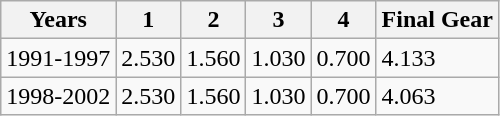<table class=wikitable>
<tr>
<th>Years</th>
<th>1</th>
<th>2</th>
<th>3</th>
<th>4</th>
<th>Final Gear</th>
</tr>
<tr>
<td>1991-1997</td>
<td rowspan=1>2.530</td>
<td rowspan=1>1.560</td>
<td rowspan=1>1.030</td>
<td rowspan=1>0.700</td>
<td rowspan=1>4.133</td>
</tr>
<tr>
<td>1998-2002</td>
<td rowspan=1>2.530</td>
<td rowspan=1>1.560</td>
<td rowspan=1>1.030</td>
<td rowspan=1>0.700</td>
<td rowspan=1>4.063</td>
</tr>
</table>
